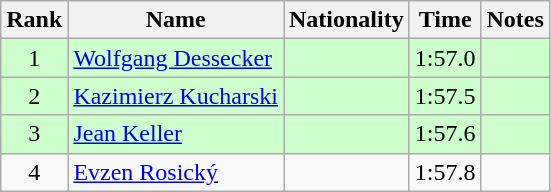<table class="wikitable sortable" style="text-align:center">
<tr>
<th>Rank</th>
<th>Name</th>
<th>Nationality</th>
<th>Time</th>
<th>Notes</th>
</tr>
<tr bgcolor=ccffcc>
<td>1</td>
<td align=left><a href='#'>Wolfgang Dessecker</a></td>
<td align=left></td>
<td>1:57.0</td>
<td></td>
</tr>
<tr bgcolor=ccffcc>
<td>2</td>
<td align=left><a href='#'>Kazimierz Kucharski</a></td>
<td align=left></td>
<td>1:57.5</td>
<td></td>
</tr>
<tr bgcolor=ccffcc>
<td>3</td>
<td align=left><a href='#'>Jean Keller</a></td>
<td align=left></td>
<td>1:57.6</td>
<td></td>
</tr>
<tr>
<td>4</td>
<td align=left><a href='#'>Evzen Rosický</a></td>
<td align=left></td>
<td>1:57.8</td>
<td></td>
</tr>
</table>
